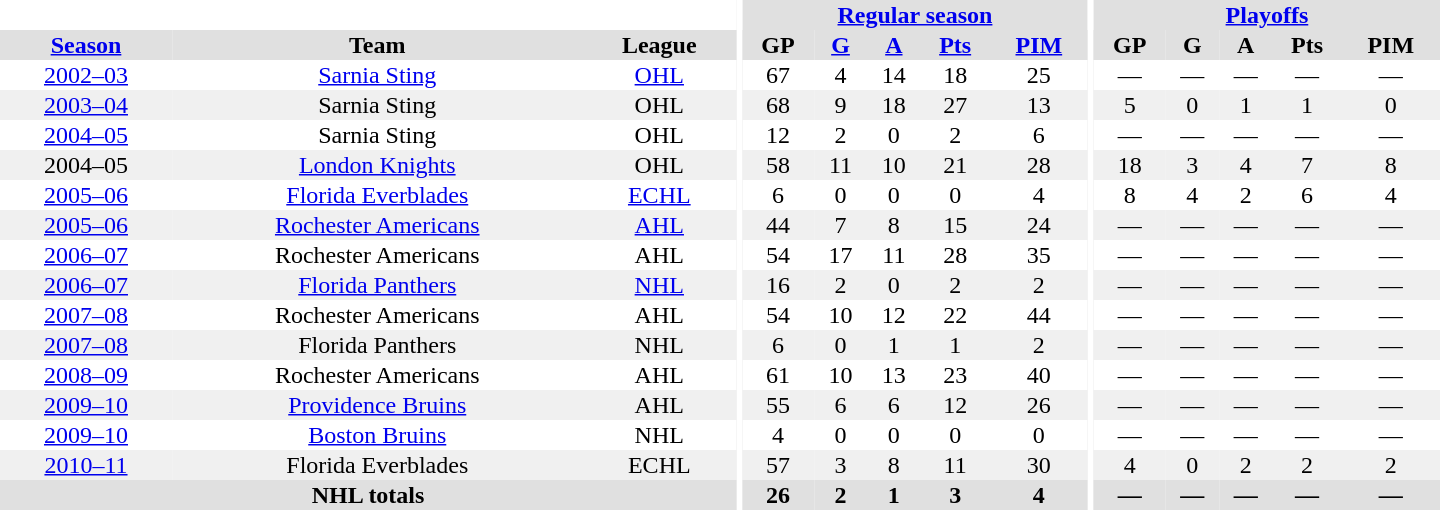<table border="0" cellpadding="1" cellspacing="0" style="text-align:center; width:60em">
<tr bgcolor="#e0e0e0">
<th colspan="3" bgcolor="#ffffff"></th>
<th rowspan="99" bgcolor="#ffffff"></th>
<th colspan="5"><a href='#'>Regular season</a></th>
<th rowspan="99" bgcolor="#ffffff"></th>
<th colspan="5"><a href='#'>Playoffs</a></th>
</tr>
<tr bgcolor="#e0e0e0">
<th><a href='#'>Season</a></th>
<th>Team</th>
<th>League</th>
<th>GP</th>
<th><a href='#'>G</a></th>
<th><a href='#'>A</a></th>
<th><a href='#'>Pts</a></th>
<th><a href='#'>PIM</a></th>
<th>GP</th>
<th>G</th>
<th>A</th>
<th>Pts</th>
<th>PIM</th>
</tr>
<tr ALIGN="center">
<td><a href='#'>2002–03</a></td>
<td><a href='#'>Sarnia Sting</a></td>
<td><a href='#'>OHL</a></td>
<td>67</td>
<td>4</td>
<td>14</td>
<td>18</td>
<td>25</td>
<td>—</td>
<td>—</td>
<td>—</td>
<td>—</td>
<td>—</td>
</tr>
<tr ALIGN="center" bgcolor="#f0f0f0">
<td><a href='#'>2003–04</a></td>
<td>Sarnia Sting</td>
<td>OHL</td>
<td>68</td>
<td>9</td>
<td>18</td>
<td>27</td>
<td>13</td>
<td>5</td>
<td>0</td>
<td>1</td>
<td>1</td>
<td>0</td>
</tr>
<tr ALIGN="center">
<td><a href='#'>2004–05</a></td>
<td>Sarnia Sting</td>
<td>OHL</td>
<td>12</td>
<td>2</td>
<td>0</td>
<td>2</td>
<td>6</td>
<td>—</td>
<td>—</td>
<td>—</td>
<td>—</td>
<td>—</td>
</tr>
<tr ALIGN="center"  bgcolor="#f0f0f0">
<td>2004–05</td>
<td><a href='#'>London Knights</a></td>
<td>OHL</td>
<td>58</td>
<td>11</td>
<td>10</td>
<td>21</td>
<td>28</td>
<td>18</td>
<td>3</td>
<td>4</td>
<td>7</td>
<td>8</td>
</tr>
<tr ALIGN="center">
<td><a href='#'>2005–06</a></td>
<td><a href='#'>Florida Everblades</a></td>
<td><a href='#'>ECHL</a></td>
<td>6</td>
<td>0</td>
<td>0</td>
<td>0</td>
<td>4</td>
<td>8</td>
<td>4</td>
<td>2</td>
<td>6</td>
<td>4</td>
</tr>
<tr ALIGN="center" bgcolor="#f0f0f0">
<td><a href='#'>2005–06</a></td>
<td><a href='#'>Rochester Americans</a></td>
<td><a href='#'>AHL</a></td>
<td>44</td>
<td>7</td>
<td>8</td>
<td>15</td>
<td>24</td>
<td>—</td>
<td>—</td>
<td>—</td>
<td>—</td>
<td>—</td>
</tr>
<tr ALIGN="center">
<td><a href='#'>2006–07</a></td>
<td>Rochester Americans</td>
<td>AHL</td>
<td>54</td>
<td>17</td>
<td>11</td>
<td>28</td>
<td>35</td>
<td>—</td>
<td>—</td>
<td>—</td>
<td>—</td>
<td>—</td>
</tr>
<tr ALIGN="center"  bgcolor="#f0f0f0">
<td><a href='#'>2006–07</a></td>
<td><a href='#'>Florida Panthers</a></td>
<td><a href='#'>NHL</a></td>
<td>16</td>
<td>2</td>
<td>0</td>
<td>2</td>
<td>2</td>
<td>—</td>
<td>—</td>
<td>—</td>
<td>—</td>
<td>—</td>
</tr>
<tr ALIGN="center">
<td><a href='#'>2007–08</a></td>
<td>Rochester Americans</td>
<td>AHL</td>
<td>54</td>
<td>10</td>
<td>12</td>
<td>22</td>
<td>44</td>
<td>—</td>
<td>—</td>
<td>—</td>
<td>—</td>
<td>—</td>
</tr>
<tr ALIGN="center" bgcolor="#f0f0f0">
<td><a href='#'>2007–08</a></td>
<td>Florida Panthers</td>
<td>NHL</td>
<td>6</td>
<td>0</td>
<td>1</td>
<td>1</td>
<td>2</td>
<td>—</td>
<td>—</td>
<td>—</td>
<td>—</td>
<td>—</td>
</tr>
<tr ALIGN="center">
<td><a href='#'>2008–09</a></td>
<td>Rochester Americans</td>
<td>AHL</td>
<td>61</td>
<td>10</td>
<td>13</td>
<td>23</td>
<td>40</td>
<td>—</td>
<td>—</td>
<td>—</td>
<td>—</td>
<td>—</td>
</tr>
<tr ALIGN="center" bgcolor="#f0f0f0">
<td><a href='#'>2009–10</a></td>
<td><a href='#'>Providence Bruins</a></td>
<td>AHL</td>
<td>55</td>
<td>6</td>
<td>6</td>
<td>12</td>
<td>26</td>
<td>—</td>
<td>—</td>
<td>—</td>
<td>—</td>
<td>—</td>
</tr>
<tr ALIGN="center">
<td><a href='#'>2009–10</a></td>
<td><a href='#'>Boston Bruins</a></td>
<td>NHL</td>
<td>4</td>
<td>0</td>
<td>0</td>
<td>0</td>
<td>0</td>
<td>—</td>
<td>—</td>
<td>—</td>
<td>—</td>
<td>—</td>
</tr>
<tr ALIGN="center" bgcolor="#f0f0f0">
<td><a href='#'>2010–11</a></td>
<td>Florida Everblades</td>
<td>ECHL</td>
<td>57</td>
<td>3</td>
<td>8</td>
<td>11</td>
<td>30</td>
<td>4</td>
<td>0</td>
<td>2</td>
<td>2</td>
<td>2</td>
</tr>
<tr bgcolor="#e0e0e0">
<th colspan="3">NHL totals</th>
<th>26</th>
<th>2</th>
<th>1</th>
<th>3</th>
<th>4</th>
<th>—</th>
<th>—</th>
<th>—</th>
<th>—</th>
<th>—</th>
</tr>
</table>
